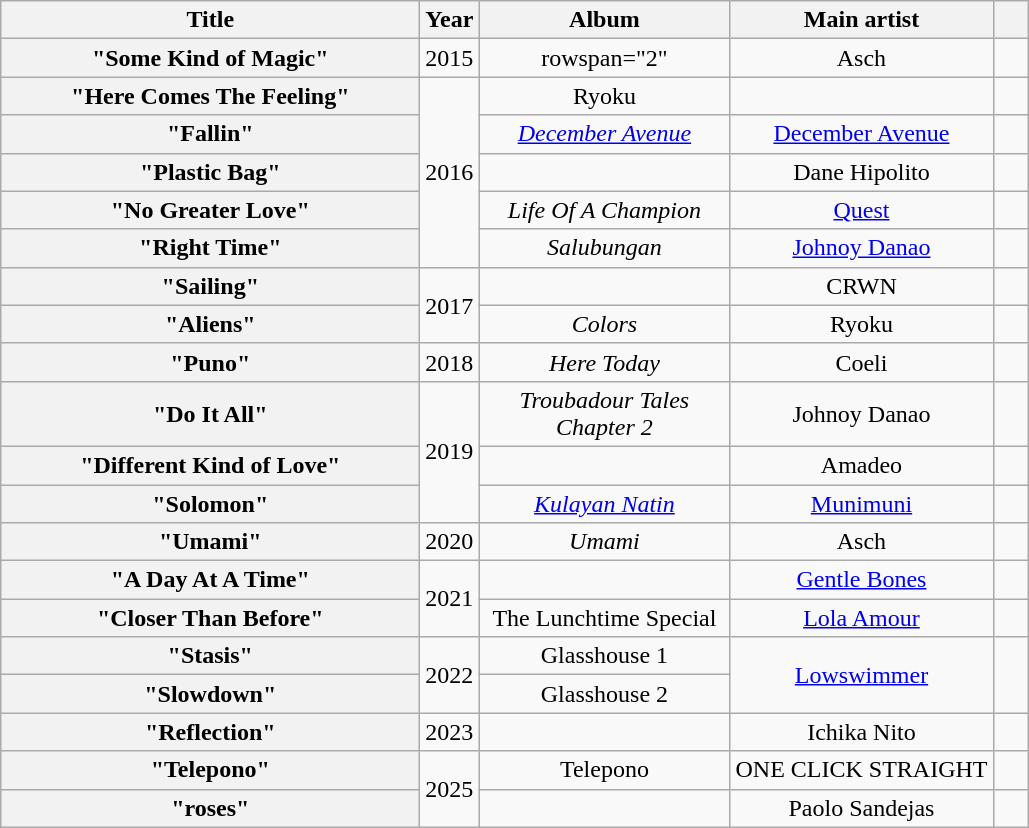<table class="wikitable plainrowheaders" style="text-align:center;">
<tr>
<th scope="col" style="width:17em;">Title</th>
<th scope="col">Year</th>
<th scope="col" style="width:10em;">Album</th>
<th scope="col">Main artist</th>
<th scope="col" class="unsortable" style="width:1em;"></th>
</tr>
<tr>
<th scope="row">"Some Kind of Magic"</th>
<td>2015</td>
<td>rowspan="2" </td>
<td>Asch</td>
<td></td>
</tr>
<tr>
<th scope="row">"Here Comes The Feeling"</th>
<td rowspan="5">2016</td>
<td>Ryoku</td>
<td></td>
</tr>
<tr>
<th scope="row">"Fallin"</th>
<td><em><a href='#'>December Avenue</a></em></td>
<td><a href='#'>December Avenue</a></td>
<td></td>
</tr>
<tr>
<th scope="row">"Plastic Bag"</th>
<td></td>
<td>Dane Hipolito</td>
<td></td>
</tr>
<tr>
<th scope="row">"No Greater Love"</th>
<td><em>Life Of A Champion</em></td>
<td><a href='#'>Quest</a></td>
<td></td>
</tr>
<tr>
<th scope="row">"Right Time"</th>
<td><em>Salubungan</em></td>
<td><a href='#'>Johnoy Danao</a></td>
<td></td>
</tr>
<tr>
<th scope="row">"Sailing"</th>
<td rowspan=2>2017</td>
<td></td>
<td>CRWN</td>
<td></td>
</tr>
<tr>
<th scope="row">"Aliens"</th>
<td><em>Colors</em></td>
<td>Ryoku</td>
<td></td>
</tr>
<tr>
<th scope="row">"Puno"</th>
<td>2018</td>
<td><em>Here Today</em></td>
<td>Coeli</td>
<td></td>
</tr>
<tr>
<th scope="row">"Do It All"</th>
<td rowspan=3>2019</td>
<td><em>Troubadour Tales Chapter 2</em></td>
<td>Johnoy Danao</td>
<td></td>
</tr>
<tr>
<th scope="row">"Different Kind of Love"</th>
<td></td>
<td>Amadeo</td>
<td></td>
</tr>
<tr>
<th scope="row">"Solomon"</th>
<td><em><a href='#'>Kulayan Natin</a></em></td>
<td><a href='#'>Munimuni</a></td>
<td></td>
</tr>
<tr>
<th scope="row">"Umami"</th>
<td>2020</td>
<td><em>Umami</em></td>
<td>Asch</td>
<td></td>
</tr>
<tr>
<th scope="row">"A Day At A Time"</th>
<td rowspan=2>2021</td>
<td></td>
<td><a href='#'>Gentle Bones</a></td>
<td></td>
</tr>
<tr>
<th scope="row">"Closer Than Before"</th>
<td>The Lunchtime Special</td>
<td><a href='#'>Lola Amour</a></td>
<td></td>
</tr>
<tr>
<th scope="row">"Stasis"</th>
<td rowspan=2>2022</td>
<td>Glasshouse 1</td>
<td rowspan=2><a href='#'>Lowswimmer</a></td>
<td rowspan=2></td>
</tr>
<tr>
<th scope="row">"Slowdown"</th>
<td>Glasshouse 2</td>
</tr>
<tr>
<th scope="row">"Reflection"</th>
<td>2023</td>
<td></td>
<td>Ichika Nito</td>
<td></td>
</tr>
<tr>
<th scope="row">"Telepono"</th>
<td rowspan=2>2025</td>
<td>Telepono</td>
<td>ONE CLICK STRAIGHT</td>
<td></td>
</tr>
<tr>
<th scope="row">"roses"</th>
<td></td>
<td>Paolo Sandejas</td>
<td></td>
</tr>
</table>
